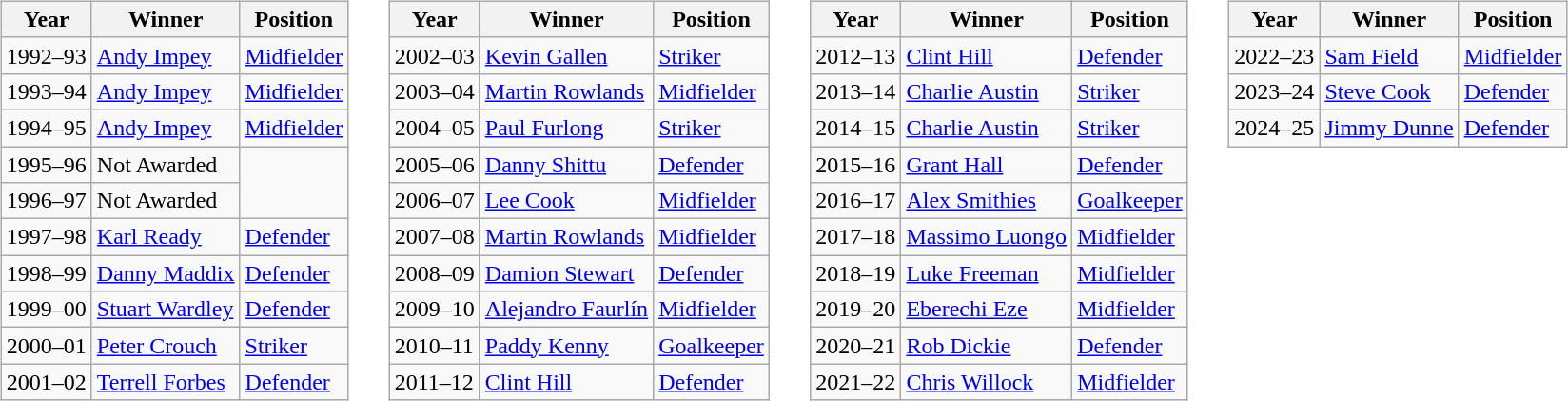<table>
<tr>
<td valign="top"><br><table class="wikitable">
<tr>
<th>Year</th>
<th>Winner</th>
<th>Position</th>
</tr>
<tr>
<td>1992–93</td>
<td> <a href='#'>Andy Impey</a></td>
<td><a href='#'>Midfielder</a></td>
</tr>
<tr>
<td>1993–94</td>
<td> <a href='#'>Andy Impey</a></td>
<td><a href='#'>Midfielder</a></td>
</tr>
<tr>
<td>1994–95</td>
<td> <a href='#'>Andy Impey</a></td>
<td><a href='#'>Midfielder</a></td>
</tr>
<tr>
<td>1995–96</td>
<td>Not Awarded</td>
</tr>
<tr>
<td>1996–97</td>
<td>Not Awarded</td>
</tr>
<tr>
<td>1997–98</td>
<td> <a href='#'>Karl Ready</a></td>
<td><a href='#'>Defender</a></td>
</tr>
<tr>
<td>1998–99</td>
<td> <a href='#'>Danny Maddix</a></td>
<td><a href='#'>Defender</a></td>
</tr>
<tr>
<td>1999–00</td>
<td> <a href='#'>Stuart Wardley</a></td>
<td><a href='#'>Defender</a></td>
</tr>
<tr>
<td>2000–01</td>
<td> <a href='#'>Peter Crouch</a></td>
<td><a href='#'>Striker</a></td>
</tr>
<tr>
<td>2001–02</td>
<td> <a href='#'>Terrell Forbes</a></td>
<td><a href='#'>Defender</a></td>
</tr>
</table>
</td>
<td width="1"> </td>
<td valign="top"><br><table class="wikitable">
<tr>
<th>Year</th>
<th>Winner</th>
<th>Position</th>
</tr>
<tr>
<td>2002–03</td>
<td> <a href='#'>Kevin Gallen</a></td>
<td><a href='#'>Striker</a></td>
</tr>
<tr>
<td>2003–04</td>
<td> <a href='#'>Martin Rowlands</a></td>
<td><a href='#'>Midfielder</a></td>
</tr>
<tr>
<td>2004–05</td>
<td> <a href='#'>Paul Furlong</a></td>
<td><a href='#'>Striker</a></td>
</tr>
<tr>
<td>2005–06</td>
<td> <a href='#'>Danny Shittu</a></td>
<td><a href='#'>Defender</a></td>
</tr>
<tr>
<td>2006–07</td>
<td> <a href='#'>Lee Cook</a></td>
<td><a href='#'>Midfielder</a></td>
</tr>
<tr>
<td>2007–08</td>
<td> <a href='#'>Martin Rowlands</a></td>
<td><a href='#'>Midfielder</a></td>
</tr>
<tr>
<td>2008–09</td>
<td> <a href='#'>Damion Stewart</a></td>
<td><a href='#'>Defender</a></td>
</tr>
<tr>
<td>2009–10</td>
<td> <a href='#'>Alejandro Faurlín</a></td>
<td><a href='#'>Midfielder</a></td>
</tr>
<tr>
<td>2010–11</td>
<td> <a href='#'>Paddy Kenny</a></td>
<td><a href='#'>Goalkeeper</a></td>
</tr>
<tr>
<td>2011–12</td>
<td> <a href='#'>Clint Hill</a></td>
<td><a href='#'>Defender</a></td>
</tr>
</table>
</td>
<td width="1"> </td>
<td valign="top"><br><table class="wikitable">
<tr>
<th>Year</th>
<th>Winner</th>
<th>Position</th>
</tr>
<tr>
<td>2012–13</td>
<td> <a href='#'>Clint Hill</a></td>
<td><a href='#'>Defender</a></td>
</tr>
<tr>
<td>2013–14</td>
<td> <a href='#'>Charlie Austin</a></td>
<td><a href='#'>Striker</a></td>
</tr>
<tr>
<td>2014–15</td>
<td> <a href='#'>Charlie Austin</a></td>
<td><a href='#'>Striker</a></td>
</tr>
<tr>
<td>2015–16</td>
<td> <a href='#'>Grant Hall</a></td>
<td><a href='#'>Defender</a></td>
</tr>
<tr>
<td>2016–17</td>
<td> <a href='#'>Alex Smithies</a></td>
<td><a href='#'>Goalkeeper</a></td>
</tr>
<tr>
<td>2017–18</td>
<td> <a href='#'>Massimo Luongo</a></td>
<td><a href='#'>Midfielder</a></td>
</tr>
<tr>
<td>2018–19</td>
<td> <a href='#'>Luke Freeman</a></td>
<td><a href='#'>Midfielder</a></td>
</tr>
<tr>
<td>2019–20</td>
<td> <a href='#'>Eberechi Eze</a></td>
<td><a href='#'>Midfielder</a></td>
</tr>
<tr>
<td>2020–21</td>
<td> <a href='#'>Rob Dickie</a></td>
<td><a href='#'>Defender</a></td>
</tr>
<tr>
<td>2021–22</td>
<td> <a href='#'>Chris Willock</a></td>
<td><a href='#'>Midfielder</a></td>
</tr>
</table>
</td>
<td width="1"> </td>
<td valign="top"><br><table class="wikitable">
<tr>
<th>Year</th>
<th>Winner</th>
<th>Position</th>
</tr>
<tr>
<td>2022–23</td>
<td> <a href='#'>Sam Field</a></td>
<td><a href='#'>Midfielder</a></td>
</tr>
<tr>
<td>2023–24</td>
<td> <a href='#'>Steve Cook</a></td>
<td><a href='#'>Defender</a></td>
</tr>
<tr>
<td>2024–25</td>
<td> <a href='#'>Jimmy Dunne</a></td>
<td><a href='#'>Defender</a></td>
</tr>
</table>
</td>
</tr>
</table>
